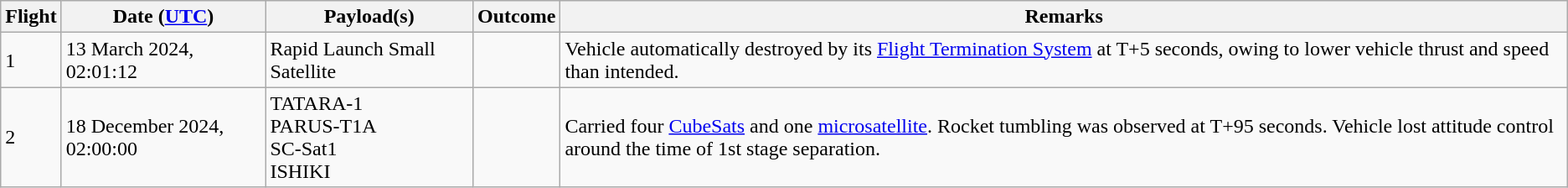<table class="wikitable sticky-header">
<tr>
<th>Flight</th>
<th>Date (<a href='#'>UTC</a>)</th>
<th>Payload(s)</th>
<th>Outcome</th>
<th>Remarks</th>
</tr>
<tr>
<td>1</td>
<td>13 March 2024, 02:01:12</td>
<td>Rapid Launch Small Satellite</td>
<td></td>
<td>Vehicle automatically destroyed by its <a href='#'>Flight Termination System</a> at T+5 seconds, owing to lower vehicle thrust and speed than intended.</td>
</tr>
<tr>
<td>2</td>
<td>18 December 2024, 02:00:00</td>
<td>TATARA-1<br>PARUS-T1A<br>SC-Sat1<br>ISHIKI</td>
<td></td>
<td>Carried four <a href='#'>CubeSats</a> and one <a href='#'>microsatellite</a>. Rocket tumbling was observed at T+95 seconds. Vehicle lost attitude control around the time of 1st stage separation.</td>
</tr>
</table>
